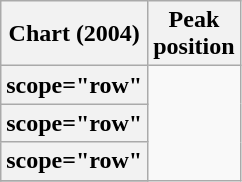<table class="wikitable plainrowheaders sortable">
<tr>
<th scope="col">Chart (2004)</th>
<th scope="col">Peak<br>position</th>
</tr>
<tr>
<th>scope="row" </th>
</tr>
<tr>
<th>scope="row" </th>
</tr>
<tr>
<th>scope="row" </th>
</tr>
<tr>
</tr>
</table>
